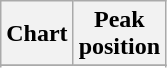<table class="wikitable plainrowheaders">
<tr>
<th>Chart</th>
<th>Peak<br>position</th>
</tr>
<tr>
</tr>
<tr>
</tr>
<tr>
</tr>
<tr>
</tr>
</table>
